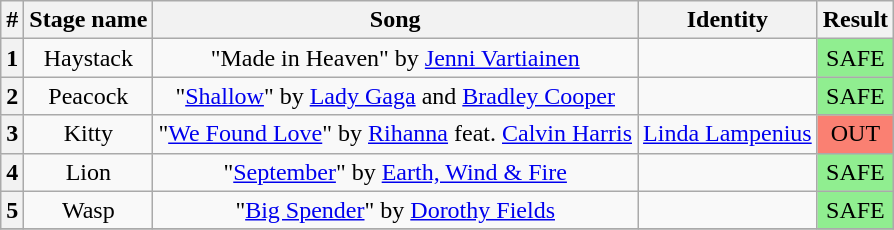<table class="wikitable plainrowheaders" style="text-align: center;">
<tr>
<th>#</th>
<th>Stage name</th>
<th>Song</th>
<th>Identity</th>
<th>Result</th>
</tr>
<tr>
<th>1</th>
<td>Haystack</td>
<td>"Made in Heaven" by <a href='#'>Jenni Vartiainen</a></td>
<td></td>
<td bgcolor=lightgreen>SAFE</td>
</tr>
<tr>
<th>2</th>
<td>Peacock</td>
<td>"<a href='#'>Shallow</a>" by <a href='#'>Lady Gaga</a> and <a href='#'>Bradley Cooper</a></td>
<td></td>
<td bgcolor=lightgreen>SAFE</td>
</tr>
<tr>
<th>3</th>
<td>Kitty</td>
<td>"<a href='#'>We Found Love</a>" by <a href='#'>Rihanna</a> feat. <a href='#'>Calvin Harris</a></td>
<td><a href='#'>Linda Lampenius</a></td>
<td bgcolor=salmon>OUT</td>
</tr>
<tr>
<th>4</th>
<td>Lion</td>
<td>"<a href='#'>September</a>" by <a href='#'>Earth, Wind & Fire</a></td>
<td></td>
<td bgcolor=lightgreen>SAFE</td>
</tr>
<tr>
<th>5</th>
<td>Wasp</td>
<td>"<a href='#'>Big Spender</a>" by <a href='#'>Dorothy Fields</a></td>
<td></td>
<td bgcolor=lightgreen>SAFE</td>
</tr>
<tr>
</tr>
</table>
